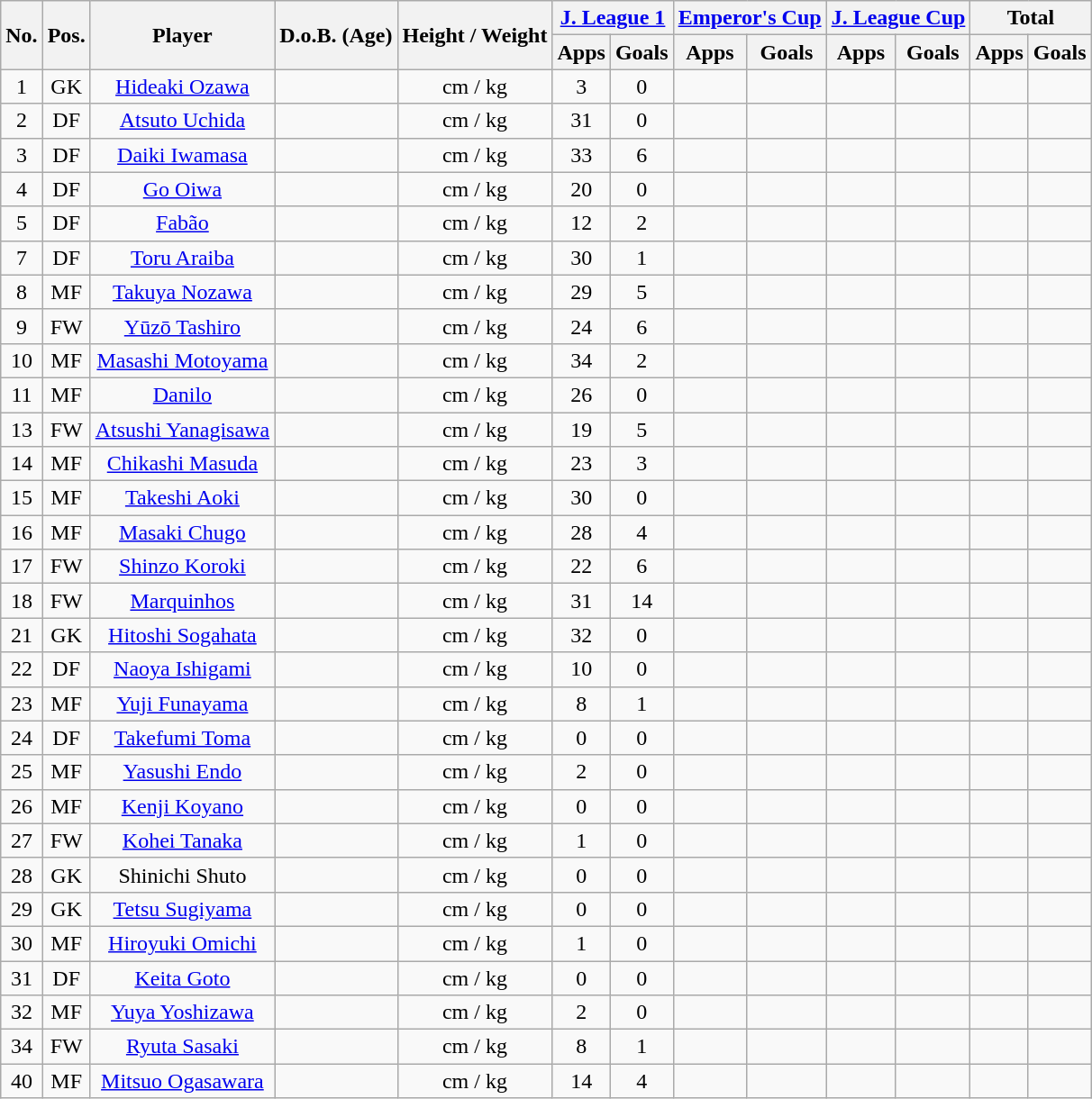<table class="wikitable" style="text-align:center;">
<tr>
<th rowspan="2">No.</th>
<th rowspan="2">Pos.</th>
<th rowspan="2">Player</th>
<th rowspan="2">D.o.B. (Age)</th>
<th rowspan="2">Height / Weight</th>
<th colspan="2"><a href='#'>J. League 1</a></th>
<th colspan="2"><a href='#'>Emperor's Cup</a></th>
<th colspan="2"><a href='#'>J. League Cup</a></th>
<th colspan="2">Total</th>
</tr>
<tr>
<th>Apps</th>
<th>Goals</th>
<th>Apps</th>
<th>Goals</th>
<th>Apps</th>
<th>Goals</th>
<th>Apps</th>
<th>Goals</th>
</tr>
<tr>
<td>1</td>
<td>GK</td>
<td><a href='#'>Hideaki Ozawa</a></td>
<td></td>
<td>cm / kg</td>
<td>3</td>
<td>0</td>
<td></td>
<td></td>
<td></td>
<td></td>
<td></td>
<td></td>
</tr>
<tr>
<td>2</td>
<td>DF</td>
<td><a href='#'>Atsuto Uchida</a></td>
<td></td>
<td>cm / kg</td>
<td>31</td>
<td>0</td>
<td></td>
<td></td>
<td></td>
<td></td>
<td></td>
<td></td>
</tr>
<tr>
<td>3</td>
<td>DF</td>
<td><a href='#'>Daiki Iwamasa</a></td>
<td></td>
<td>cm / kg</td>
<td>33</td>
<td>6</td>
<td></td>
<td></td>
<td></td>
<td></td>
<td></td>
<td></td>
</tr>
<tr>
<td>4</td>
<td>DF</td>
<td><a href='#'>Go Oiwa</a></td>
<td></td>
<td>cm / kg</td>
<td>20</td>
<td>0</td>
<td></td>
<td></td>
<td></td>
<td></td>
<td></td>
<td></td>
</tr>
<tr>
<td>5</td>
<td>DF</td>
<td><a href='#'>Fabão</a></td>
<td></td>
<td>cm / kg</td>
<td>12</td>
<td>2</td>
<td></td>
<td></td>
<td></td>
<td></td>
<td></td>
<td></td>
</tr>
<tr>
<td>7</td>
<td>DF</td>
<td><a href='#'>Toru Araiba</a></td>
<td></td>
<td>cm / kg</td>
<td>30</td>
<td>1</td>
<td></td>
<td></td>
<td></td>
<td></td>
<td></td>
<td></td>
</tr>
<tr>
<td>8</td>
<td>MF</td>
<td><a href='#'>Takuya Nozawa</a></td>
<td></td>
<td>cm / kg</td>
<td>29</td>
<td>5</td>
<td></td>
<td></td>
<td></td>
<td></td>
<td></td>
<td></td>
</tr>
<tr>
<td>9</td>
<td>FW</td>
<td><a href='#'>Yūzō Tashiro</a></td>
<td></td>
<td>cm / kg</td>
<td>24</td>
<td>6</td>
<td></td>
<td></td>
<td></td>
<td></td>
<td></td>
<td></td>
</tr>
<tr>
<td>10</td>
<td>MF</td>
<td><a href='#'>Masashi Motoyama</a></td>
<td></td>
<td>cm / kg</td>
<td>34</td>
<td>2</td>
<td></td>
<td></td>
<td></td>
<td></td>
<td></td>
<td></td>
</tr>
<tr>
<td>11</td>
<td>MF</td>
<td><a href='#'>Danilo</a></td>
<td></td>
<td>cm / kg</td>
<td>26</td>
<td>0</td>
<td></td>
<td></td>
<td></td>
<td></td>
<td></td>
<td></td>
</tr>
<tr>
<td>13</td>
<td>FW</td>
<td><a href='#'>Atsushi Yanagisawa</a></td>
<td></td>
<td>cm / kg</td>
<td>19</td>
<td>5</td>
<td></td>
<td></td>
<td></td>
<td></td>
<td></td>
<td></td>
</tr>
<tr>
<td>14</td>
<td>MF</td>
<td><a href='#'>Chikashi Masuda</a></td>
<td></td>
<td>cm / kg</td>
<td>23</td>
<td>3</td>
<td></td>
<td></td>
<td></td>
<td></td>
<td></td>
<td></td>
</tr>
<tr>
<td>15</td>
<td>MF</td>
<td><a href='#'>Takeshi Aoki</a></td>
<td></td>
<td>cm / kg</td>
<td>30</td>
<td>0</td>
<td></td>
<td></td>
<td></td>
<td></td>
<td></td>
<td></td>
</tr>
<tr>
<td>16</td>
<td>MF</td>
<td><a href='#'>Masaki Chugo</a></td>
<td></td>
<td>cm / kg</td>
<td>28</td>
<td>4</td>
<td></td>
<td></td>
<td></td>
<td></td>
<td></td>
<td></td>
</tr>
<tr>
<td>17</td>
<td>FW</td>
<td><a href='#'>Shinzo Koroki</a></td>
<td></td>
<td>cm / kg</td>
<td>22</td>
<td>6</td>
<td></td>
<td></td>
<td></td>
<td></td>
<td></td>
<td></td>
</tr>
<tr>
<td>18</td>
<td>FW</td>
<td><a href='#'>Marquinhos</a></td>
<td></td>
<td>cm / kg</td>
<td>31</td>
<td>14</td>
<td></td>
<td></td>
<td></td>
<td></td>
<td></td>
<td></td>
</tr>
<tr>
<td>21</td>
<td>GK</td>
<td><a href='#'>Hitoshi Sogahata</a></td>
<td></td>
<td>cm / kg</td>
<td>32</td>
<td>0</td>
<td></td>
<td></td>
<td></td>
<td></td>
<td></td>
<td></td>
</tr>
<tr>
<td>22</td>
<td>DF</td>
<td><a href='#'>Naoya Ishigami</a></td>
<td></td>
<td>cm / kg</td>
<td>10</td>
<td>0</td>
<td></td>
<td></td>
<td></td>
<td></td>
<td></td>
<td></td>
</tr>
<tr>
<td>23</td>
<td>MF</td>
<td><a href='#'>Yuji Funayama</a></td>
<td></td>
<td>cm / kg</td>
<td>8</td>
<td>1</td>
<td></td>
<td></td>
<td></td>
<td></td>
<td></td>
<td></td>
</tr>
<tr>
<td>24</td>
<td>DF</td>
<td><a href='#'>Takefumi Toma</a></td>
<td></td>
<td>cm / kg</td>
<td>0</td>
<td>0</td>
<td></td>
<td></td>
<td></td>
<td></td>
<td></td>
<td></td>
</tr>
<tr>
<td>25</td>
<td>MF</td>
<td><a href='#'>Yasushi Endo</a></td>
<td></td>
<td>cm / kg</td>
<td>2</td>
<td>0</td>
<td></td>
<td></td>
<td></td>
<td></td>
<td></td>
<td></td>
</tr>
<tr>
<td>26</td>
<td>MF</td>
<td><a href='#'>Kenji Koyano</a></td>
<td></td>
<td>cm / kg</td>
<td>0</td>
<td>0</td>
<td></td>
<td></td>
<td></td>
<td></td>
<td></td>
<td></td>
</tr>
<tr>
<td>27</td>
<td>FW</td>
<td><a href='#'>Kohei Tanaka</a></td>
<td></td>
<td>cm / kg</td>
<td>1</td>
<td>0</td>
<td></td>
<td></td>
<td></td>
<td></td>
<td></td>
<td></td>
</tr>
<tr>
<td>28</td>
<td>GK</td>
<td>Shinichi Shuto</td>
<td></td>
<td>cm / kg</td>
<td>0</td>
<td>0</td>
<td></td>
<td></td>
<td></td>
<td></td>
<td></td>
<td></td>
</tr>
<tr>
<td>29</td>
<td>GK</td>
<td><a href='#'>Tetsu Sugiyama</a></td>
<td></td>
<td>cm / kg</td>
<td>0</td>
<td>0</td>
<td></td>
<td></td>
<td></td>
<td></td>
<td></td>
<td></td>
</tr>
<tr>
<td>30</td>
<td>MF</td>
<td><a href='#'>Hiroyuki Omichi</a></td>
<td></td>
<td>cm / kg</td>
<td>1</td>
<td>0</td>
<td></td>
<td></td>
<td></td>
<td></td>
<td></td>
<td></td>
</tr>
<tr>
<td>31</td>
<td>DF</td>
<td><a href='#'>Keita Goto</a></td>
<td></td>
<td>cm / kg</td>
<td>0</td>
<td>0</td>
<td></td>
<td></td>
<td></td>
<td></td>
<td></td>
<td></td>
</tr>
<tr>
<td>32</td>
<td>MF</td>
<td><a href='#'>Yuya Yoshizawa</a></td>
<td></td>
<td>cm / kg</td>
<td>2</td>
<td>0</td>
<td></td>
<td></td>
<td></td>
<td></td>
<td></td>
<td></td>
</tr>
<tr>
<td>34</td>
<td>FW</td>
<td><a href='#'>Ryuta Sasaki</a></td>
<td></td>
<td>cm / kg</td>
<td>8</td>
<td>1</td>
<td></td>
<td></td>
<td></td>
<td></td>
<td></td>
<td></td>
</tr>
<tr>
<td>40</td>
<td>MF</td>
<td><a href='#'>Mitsuo Ogasawara</a></td>
<td></td>
<td>cm / kg</td>
<td>14</td>
<td>4</td>
<td></td>
<td></td>
<td></td>
<td></td>
<td></td>
<td></td>
</tr>
</table>
